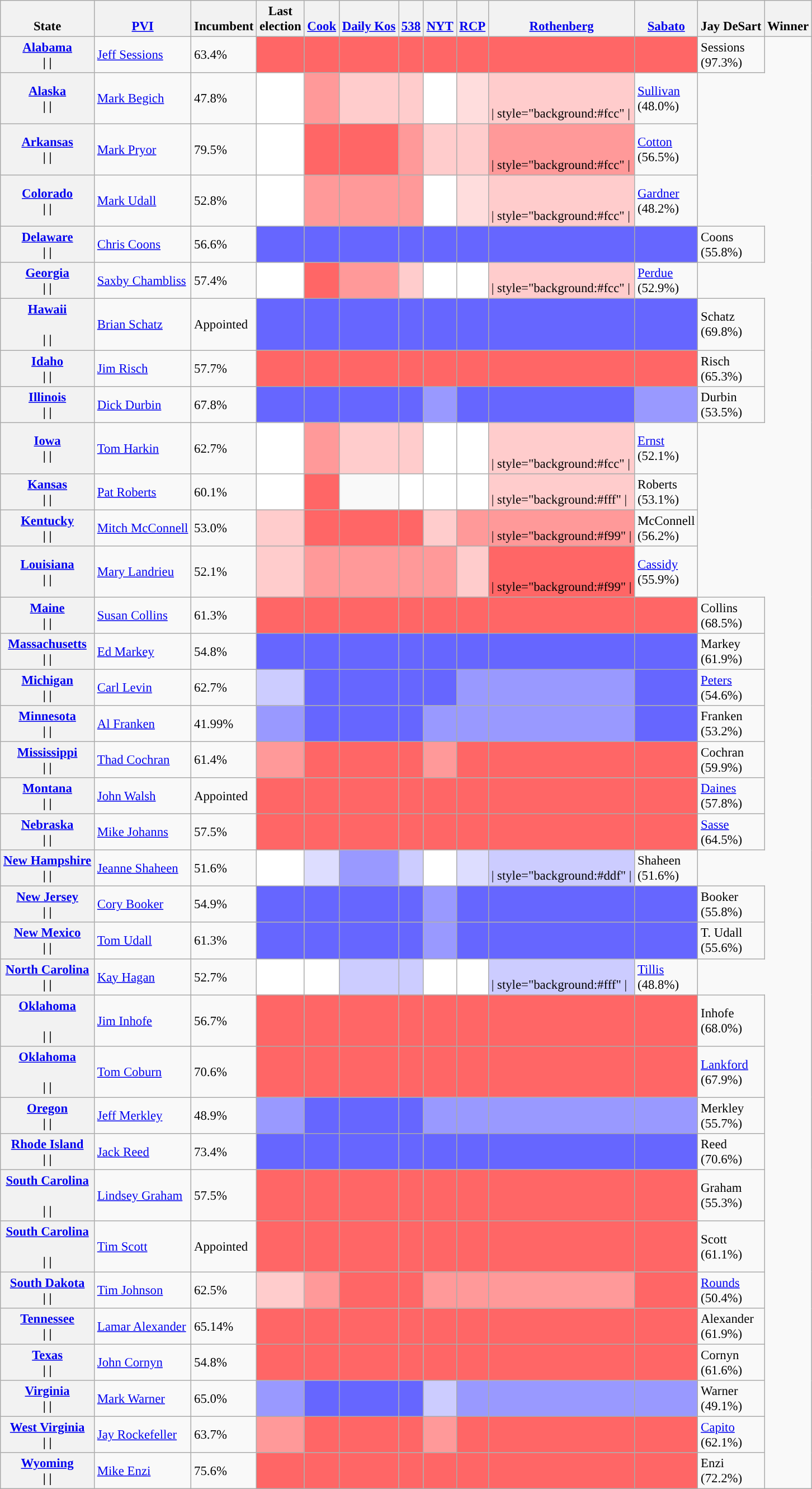<table class="wikitable sortable sticky-header-multi" style="font-size:95%;">
<tr style="vertical-align:bottom">
<th>State</th>
<th><a href='#'>PVI</a></th>
<th>Incumbent</th>
<th>Last<br>election</th>
<th><a href='#'>Cook</a><br></th>
<th><a href='#'>Daily Kos</a><br></th>
<th><a href='#'>538</a><br></th>
<th><a href='#'>NYT</a><br></th>
<th><a href='#'>RCP</a><br></th>
<th><a href='#'>Rothenberg</a><br></th>
<th><a href='#'>Sabato</a><br></th>
<th>Jay DeSart<br></th>
<th>Winner</th>
</tr>
<tr>
<th><a href='#'>Alabama</a><br>|  | </th>
<td><a href='#'>Jeff Sessions</a></td>
<td>63.4%</td>
<td style="background:#f66"></td>
<td style="background:#f66"></td>
<td style="background:#f66"></td>
<td style="background:#f66"></td>
<td style="background:#f66"></td>
<td style="background:#f66"></td>
<td style="background:#f66"></td>
<td style="background:#f66"></td>
<td>Sessions<br>(97.3%)</td>
</tr>
<tr>
<th><a href='#'>Alaska</a><br>|  | </th>
<td><a href='#'>Mark Begich</a></td>
<td>47.8%</td>
<td style="background:#fff"></td>
<td style="background:#f99"><br></td>
<td style="background:#fcc"><br></td>
<td style="background:#fcc"><br></td>
<td style="background:#fff"></td>
<td style="background:#fdd"><br></td>
<td style="background:#fcc"><br><br>| style="background:#fcc" | <br></td>
<td><a href='#'>Sullivan</a><br>(48.0%) </td>
</tr>
<tr>
<th><a href='#'>Arkansas</a><br>|  | </th>
<td><a href='#'>Mark Pryor</a></td>
<td>79.5%</td>
<td style="background:#fff"></td>
<td style="background:#f66"><br></td>
<td style="background:#f66"><br></td>
<td style="background:#f99"><br></td>
<td style="background:#fcc"><br></td>
<td style="background:#fcc"><br></td>
<td style="background:#f99"><br><br>| style="background:#fcc" | <br></td>
<td><a href='#'>Cotton</a><br>(56.5%) </td>
</tr>
<tr>
<th><a href='#'>Colorado</a><br>|  | </th>
<td><a href='#'>Mark Udall</a></td>
<td>52.8%</td>
<td style="background:#fff"></td>
<td style="background:#f99"><br></td>
<td style="background:#f99"><br></td>
<td style="background:#f99"><br></td>
<td style="background:#fff"></td>
<td style="background:#fdd"><br></td>
<td style="background:#fcc"><br><br>| style="background:#fcc" |  <br></td>
<td><a href='#'>Gardner</a><br>(48.2%) </td>
</tr>
<tr>
<th><a href='#'>Delaware</a><br>|  | </th>
<td><a href='#'>Chris Coons</a></td>
<td>56.6%<br></td>
<td style="background:#66f"></td>
<td style="background:#66f"></td>
<td style="background:#66f"></td>
<td style="background:#66f"></td>
<td style="background:#66f"></td>
<td style="background:#66f"></td>
<td style="background:#66f"></td>
<td style="background:#66f"></td>
<td>Coons<br>(55.8%)</td>
</tr>
<tr>
<th><a href='#'>Georgia</a><br>|  | </th>
<td><a href='#'>Saxby Chambliss</a><br></td>
<td>57.4%</td>
<td style="background:#fff"></td>
<td style="background:#f66"></td>
<td style="background:#f99"></td>
<td style="background:#fcc"></td>
<td style="background:#fff"></td>
<td style="background:#fff"></td>
<td style="background:#fcc"><br>| style="background:#fcc" | </td>
<td><a href='#'>Perdue</a><br>(52.9%)</td>
</tr>
<tr>
<th><a href='#'>Hawaii</a><br><br>|  | </th>
<td><a href='#'>Brian Schatz</a></td>
<td>Appointed<br></td>
<td style="background:#66f"></td>
<td style="background:#66f"></td>
<td style="background:#66f"></td>
<td style="background:#66f"></td>
<td style="background:#66f"></td>
<td style="background:#66f"></td>
<td style="background:#66f"></td>
<td style="background:#66f"></td>
<td>Schatz<br>(69.8%)</td>
</tr>
<tr>
<th><a href='#'>Idaho</a><br>|  | </th>
<td><a href='#'>Jim Risch</a></td>
<td>57.7%</td>
<td style="background:#f66"></td>
<td style="background:#f66"></td>
<td style="background:#f66"></td>
<td style="background:#f66"></td>
<td style="background:#f66"></td>
<td style="background:#f66"></td>
<td style="background:#f66"></td>
<td style="background:#f66"></td>
<td>Risch<br>(65.3%)</td>
</tr>
<tr>
<th><a href='#'>Illinois</a><br>|  | </th>
<td><a href='#'>Dick Durbin</a></td>
<td>67.8%</td>
<td style="background:#66f"></td>
<td style="background:#66f"></td>
<td style="background:#66f"></td>
<td style="background:#66f"></td>
<td style="background:#99f"></td>
<td style="background:#66f"></td>
<td style="background:#66f"></td>
<td style="background:#99f"></td>
<td>Durbin<br>(53.5%)</td>
</tr>
<tr>
<th><a href='#'>Iowa</a><br>|  | </th>
<td><a href='#'>Tom Harkin</a><br></td>
<td>62.7%</td>
<td style="background:#fff"></td>
<td style="background:#f99"><br></td>
<td style="background:#fcc"><br></td>
<td style="background:#fcc"><br></td>
<td style="background:#fff"></td>
<td style="background:#fff"></td>
<td style="background:#fcc"><br><br>| style="background:#fcc" | <br></td>
<td><a href='#'>Ernst</a><br>(52.1%) </td>
</tr>
<tr>
<th><a href='#'>Kansas</a><br>|  | </th>
<td><a href='#'>Pat Roberts</a></td>
<td>60.1%</td>
<td style="background:#fff"></td>
<td style="background:#f66"></td>
<td style="background:"><br></td>
<td style="background:#fff"></td>
<td style="background:#fff"></td>
<td style="background:#fff"></td>
<td style="background:#fcc"><br>| style="background:#fff" | </td>
<td>Roberts<br>(53.1%)</td>
</tr>
<tr>
<th><a href='#'>Kentucky</a><br>|  | </th>
<td><a href='#'>Mitch McConnell</a></td>
<td>53.0%</td>
<td style="background:#fcc"></td>
<td style="background:#f66"></td>
<td style="background:#f66"></td>
<td style="background:#f66"></td>
<td style="background:#fcc"></td>
<td style="background:#f99"></td>
<td style="background:#f99"><br>| style="background:#f99" | </td>
<td>McConnell<br>(56.2%)</td>
</tr>
<tr>
<th><a href='#'>Louisiana</a><br>|  | </th>
<td><a href='#'>Mary Landrieu</a></td>
<td>52.1%</td>
<td style="background:#fcc"><br></td>
<td style="background:#f99"><br></td>
<td style="background:#f99"><br></td>
<td style="background:#f99"><br></td>
<td style="background:#f99"><br></td>
<td style="background:#fcc"><br></td>
<td style="background:#f66"><br><br>| style="background:#f99" |  <br></td>
<td><a href='#'>Cassidy</a><br>(55.9%) </td>
</tr>
<tr>
<th><a href='#'>Maine</a><br>|  | </th>
<td><a href='#'>Susan Collins</a></td>
<td>61.3%</td>
<td style="background:#f66"></td>
<td style="background:#f66"></td>
<td style="background:#f66"></td>
<td style="background:#f66"></td>
<td style="background:#f66"></td>
<td style="background:#f66"></td>
<td style="background:#f66"></td>
<td style="background:#f66"></td>
<td>Collins<br>(68.5%)</td>
</tr>
<tr>
<th><a href='#'>Massachusetts</a><br>|  | </th>
<td><a href='#'>Ed Markey</a></td>
<td>54.8%<br></td>
<td style="background:#66f"></td>
<td style="background:#66f"></td>
<td style="background:#66f"></td>
<td style="background:#66f"></td>
<td style="background:#66f"></td>
<td style="background:#66f"></td>
<td style="background:#66f"></td>
<td style="background:#66f"></td>
<td>Markey<br>(61.9%)</td>
</tr>
<tr>
<th><a href='#'>Michigan</a><br>|  | </th>
<td><a href='#'>Carl Levin</a><br></td>
<td>62.7%</td>
<td style="background:#ccf"></td>
<td style="background:#66f"></td>
<td style="background:#66f"></td>
<td style="background:#66f"></td>
<td style="background:#66f"></td>
<td style="background:#99f"></td>
<td style="background:#99f"></td>
<td style="background:#66f"></td>
<td><a href='#'>Peters</a><br>(54.6%)</td>
</tr>
<tr>
<th><a href='#'>Minnesota</a><br>|  | </th>
<td><a href='#'>Al Franken</a></td>
<td>41.99%</td>
<td style="background:#99f"></td>
<td style="background:#66f"></td>
<td style="background:#66f"></td>
<td style="background:#66f"></td>
<td style="background:#99f"></td>
<td style="background:#99f"></td>
<td style="background:#99f"></td>
<td style="background:#66f"><br></td>
<td>Franken<br>(53.2%)</td>
</tr>
<tr>
<th><a href='#'>Mississippi</a><br>|  | </th>
<td><a href='#'>Thad Cochran</a></td>
<td>61.4%</td>
<td style="background:#f99"></td>
<td style="background:#f66"></td>
<td style="background:#f66"></td>
<td style="background:#f66"></td>
<td style="background:#f99"></td>
<td style="background:#f66"></td>
<td style="background:#f66"></td>
<td style="background:#f66"></td>
<td>Cochran<br>(59.9%)</td>
</tr>
<tr>
<th><a href='#'>Montana</a><br>|  | </th>
<td><a href='#'>John Walsh</a><br></td>
<td>Appointed<br></td>
<td style="background:#f66"><br></td>
<td style="background:#f66"><br></td>
<td style="background:#f66"><br></td>
<td style="background:#f66"><br></td>
<td style="background:#f66"><br></td>
<td style="background:#f66"><br></td>
<td style="background:#f66"><br></td>
<td style="background:#f66"><br></td>
<td><a href='#'>Daines</a><br>(57.8%) </td>
</tr>
<tr>
<th><a href='#'>Nebraska</a><br>|  | </th>
<td><a href='#'>Mike Johanns</a><br></td>
<td>57.5%</td>
<td style="background:#f66"></td>
<td style="background:#f66"></td>
<td style="background:#f66"></td>
<td style="background:#f66"></td>
<td style="background:#f66"></td>
<td style="background:#f66"></td>
<td style="background:#f66"></td>
<td style="background:#f66"></td>
<td><a href='#'>Sasse</a><br>(64.5%)</td>
</tr>
<tr>
<th><a href='#'>New Hampshire</a><br>|  | </th>
<td><a href='#'>Jeanne Shaheen</a></td>
<td>51.6%</td>
<td style="background:#fff"></td>
<td style="background:#ddf"></td>
<td style="background:#99f"></td>
<td style="background:#ccf"></td>
<td style="background:#fff"></td>
<td style="background:#ddf"></td>
<td style="background:#ccf"><br>| style="background:#ddf" | </td>
<td>Shaheen<br>(51.6%)</td>
</tr>
<tr>
<th><a href='#'>New Jersey</a><br>|  | </th>
<td><a href='#'>Cory Booker</a></td>
<td>54.9%<br></td>
<td style="background:#66f"></td>
<td style="background:#66f"></td>
<td style="background:#66f"></td>
<td style="background:#66f"></td>
<td style="background:#99f"></td>
<td style="background:#66f"></td>
<td style="background:#66f"></td>
<td style="background:#66f"></td>
<td>Booker<br>(55.8%)</td>
</tr>
<tr>
<th><a href='#'>New Mexico</a><br>|  | </th>
<td><a href='#'>Tom Udall</a></td>
<td>61.3%</td>
<td style="background:#66f"></td>
<td style="background:#66f"></td>
<td style="background:#66f"></td>
<td style="background:#66f"></td>
<td style="background:#99f"></td>
<td style="background:#66f"></td>
<td style="background:#66f"></td>
<td style="background:#66f"></td>
<td>T. Udall<br>(55.6%)</td>
</tr>
<tr>
<th><a href='#'>North Carolina</a><br>|  | </th>
<td><a href='#'>Kay Hagan</a></td>
<td>52.7%</td>
<td style="background:#fff"></td>
<td style="background:#fff"></td>
<td style="background:#ccf"></td>
<td style="background:#ccf"></td>
<td style="background:#fff"></td>
<td style="background:#fff"></td>
<td style="background:#ccf"><br>| style="background:#fff" | </td>
<td><a href='#'>Tillis</a><br>(48.8%) </td>
</tr>
<tr>
<th><a href='#'>Oklahoma</a><br><br>|  | </th>
<td><a href='#'>Jim Inhofe</a></td>
<td>56.7%</td>
<td style="background:#f66"></td>
<td style="background:#f66"></td>
<td style="background:#f66"></td>
<td style="background:#f66"></td>
<td style="background:#f66"></td>
<td style="background:#f66"></td>
<td style="background:#f66"></td>
<td style="background:#f66"></td>
<td>Inhofe<br>(68.0%)</td>
</tr>
<tr>
<th><a href='#'>Oklahoma</a><br><br>|  | </th>
<td><a href='#'>Tom Coburn</a><br></td>
<td>70.6%<br></td>
<td style="background:#f66"></td>
<td style="background:#f66"></td>
<td style="background:#f66"></td>
<td style="background:#f66"></td>
<td style="background:#f66"></td>
<td style="background:#f66"></td>
<td style="background:#f66"></td>
<td style="background:#f66"></td>
<td><a href='#'>Lankford</a><br>(67.9%)</td>
</tr>
<tr>
<th><a href='#'>Oregon</a><br>|  | </th>
<td><a href='#'>Jeff Merkley</a></td>
<td>48.9%</td>
<td style="background:#99f"></td>
<td style="background:#66f"></td>
<td style="background:#66f"></td>
<td style="background:#66f"></td>
<td style="background:#99f"></td>
<td style="background:#99f"></td>
<td style="background:#99f"></td>
<td style="background:#99f"><br></td>
<td>Merkley<br>(55.7%)</td>
</tr>
<tr>
<th><a href='#'>Rhode Island</a><br>|  | </th>
<td><a href='#'>Jack Reed</a></td>
<td>73.4%</td>
<td style="background:#66f"></td>
<td style="background:#66f"></td>
<td style="background:#66f"></td>
<td style="background:#66f"></td>
<td style="background:#66f"></td>
<td style="background:#66f"></td>
<td style="background:#66f"></td>
<td style="background:#66f"></td>
<td>Reed<br>(70.6%)</td>
</tr>
<tr>
<th><a href='#'>South Carolina</a><br><br>|  | </th>
<td><a href='#'>Lindsey Graham</a></td>
<td>57.5%</td>
<td style="background:#f66"></td>
<td style="background:#f66"></td>
<td style="background:#f66"></td>
<td style="background:#f66"></td>
<td style="background:#f66"></td>
<td style="background:#f66"></td>
<td style="background:#f66"></td>
<td style="background:#f66"></td>
<td>Graham<br>(55.3%)</td>
</tr>
<tr>
<th><a href='#'>South Carolina</a><br><br>|  | </th>
<td><a href='#'>Tim Scott</a></td>
<td>Appointed<br></td>
<td style="background:#f66"></td>
<td style="background:#f66"></td>
<td style="background:#f66"></td>
<td style="background:#f66"></td>
<td style="background:#f66"></td>
<td style="background:#f66"></td>
<td style="background:#f66"></td>
<td style="background:#f66"></td>
<td>Scott<br>(61.1%)</td>
</tr>
<tr>
<th><a href='#'>South Dakota</a><br>|  | </th>
<td><a href='#'>Tim Johnson</a><br></td>
<td>62.5%</td>
<td style="background:#fcc"><br></td>
<td style="background:#f99"><br></td>
<td style="background:#f66"><br></td>
<td style="background:#f66"><br></td>
<td style="background:#f99"><br></td>
<td style="background:#f99"><br></td>
<td style="background:#f99"><br></td>
<td style="background:#f66"><br></td>
<td><a href='#'>Rounds</a><br>(50.4%) </td>
</tr>
<tr>
<th><a href='#'>Tennessee</a><br>|  | </th>
<td><a href='#'>Lamar Alexander</a></td>
<td>65.14%</td>
<td style="background:#f66"></td>
<td style="background:#f66"></td>
<td style="background:#f66"></td>
<td style="background:#f66"></td>
<td style="background:#f66"></td>
<td style="background:#f66"></td>
<td style="background:#f66"></td>
<td style="background:#f66"></td>
<td>Alexander<br>(61.9%)</td>
</tr>
<tr>
<th><a href='#'>Texas</a><br>|  | </th>
<td><a href='#'>John Cornyn</a></td>
<td>54.8%</td>
<td style="background:#f66"></td>
<td style="background:#f66"></td>
<td style="background:#f66"></td>
<td style="background:#f66"></td>
<td style="background:#f66"></td>
<td style="background:#f66"></td>
<td style="background:#f66"></td>
<td style="background:#f66"></td>
<td>Cornyn<br>(61.6%)</td>
</tr>
<tr>
<th><a href='#'>Virginia</a><br>|  | </th>
<td><a href='#'>Mark Warner</a></td>
<td>65.0%</td>
<td style="background:#99f"></td>
<td style="background:#66f"></td>
<td style="background:#66f"></td>
<td style="background:#66f"></td>
<td style="background:#ccf"></td>
<td style="background:#99f"></td>
<td style="background:#99f"></td>
<td style="background:#99f"></td>
<td>Warner<br>(49.1%)</td>
</tr>
<tr>
<th><a href='#'>West Virginia</a><br>|  | </th>
<td><a href='#'>Jay Rockefeller</a><br></td>
<td>63.7%</td>
<td style="background:#f99"><br></td>
<td style="background:#f66"><br></td>
<td style="background:#f66"><br></td>
<td style="background:#f66"><br></td>
<td style="background:#f99"><br></td>
<td style="background:#f66"><br></td>
<td style="background:#f66"><br></td>
<td style="background:#f66"><br></td>
<td><a href='#'>Capito</a><br>(62.1%) </td>
</tr>
<tr>
<th><a href='#'>Wyoming</a><br>|  | </th>
<td><a href='#'>Mike Enzi</a></td>
<td>75.6%</td>
<td style="background:#f66"></td>
<td style="background:#f66"></td>
<td style="background:#f66"></td>
<td style="background:#f66"></td>
<td style="background:#f66"></td>
<td style="background:#f66"></td>
<td style="background:#f66"></td>
<td style="background:#f66"></td>
<td>Enzi<br>(72.2%)</td>
</tr>
</table>
